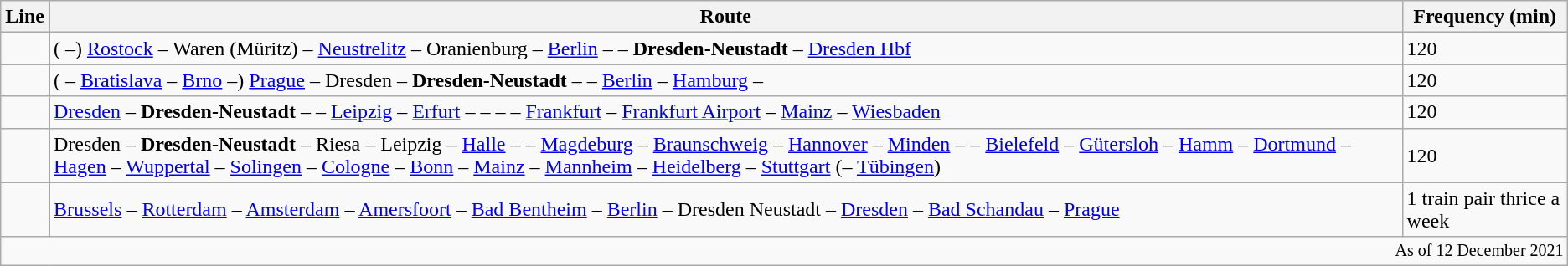<table class="wikitable">
<tr>
<th>Line</th>
<th>Route</th>
<th>Frequency (min)</th>
</tr>
<tr>
<td></td>
<td>( –) <a href='#'>Rostock</a> – Waren (Müritz) – <a href='#'>Neustrelitz</a> – Oranienburg – <a href='#'>Berlin</a> –  – <strong>Dresden-Neustadt</strong> – <a href='#'>Dresden Hbf</a></td>
<td>120</td>
</tr>
<tr>
<td></td>
<td>( – <a href='#'>Bratislava</a> – <a href='#'>Brno</a> –) <a href='#'>Prague</a> – Dresden –  <strong>Dresden-Neustadt</strong> –  – <a href='#'>Berlin</a> – <a href='#'>Hamburg</a> – </td>
<td>120</td>
</tr>
<tr>
<td></td>
<td><a href='#'>Dresden</a> – <strong> Dresden-Neustadt</strong> –  – <a href='#'>Leipzig</a> – <a href='#'>Erfurt</a> –  –  –  – <a href='#'>Frankfurt</a> – <a href='#'>Frankfurt Airport</a> – <a href='#'>Mainz</a> – <a href='#'>Wiesbaden</a></td>
<td>120</td>
</tr>
<tr>
<td></td>
<td>Dresden – <strong>Dresden-Neustadt</strong> – Riesa – Leipzig – <a href='#'>Halle</a> –  – <a href='#'>Magdeburg</a> – <a href='#'>Braunschweig</a> – <a href='#'>Hannover</a> – <a href='#'>Minden</a> –  – <a href='#'>Bielefeld</a> – <a href='#'>Gütersloh</a> – <a href='#'>Hamm</a> – <a href='#'>Dortmund</a> – <a href='#'>Hagen</a> – <a href='#'>Wuppertal</a> – <a href='#'>Solingen</a> – <a href='#'>Cologne</a> – <a href='#'>Bonn</a> – <a href='#'>Mainz</a> – <a href='#'>Mannheim</a> – <a href='#'>Heidelberg</a> – <a href='#'>Stuttgart</a> (– <a href='#'>Tübingen</a>)</td>
<td>120</td>
</tr>
<tr>
<td></td>
<td><a href='#'>Brussels</a> – <a href='#'>Rotterdam</a> – <a href='#'>Amsterdam</a> – <a href='#'>Amersfoort</a> – <a href='#'>Bad Bentheim</a> – <a href='#'>Berlin</a> – Dresden Neustadt – <a href='#'>Dresden</a> – <a href='#'>Bad Schandau</a> – <a href='#'>Prague</a></td>
<td>1 train pair thrice a week</td>
</tr>
<tr>
<td colspan="3" style="text-align:right; font-size:smaller;">As of 12 December 2021</td>
</tr>
</table>
